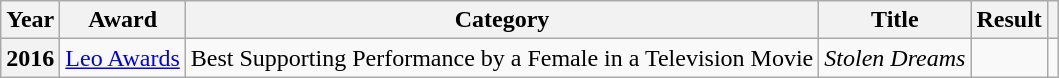<table class="wikitable plainrowheaders">
<tr>
<th scope="col">Year</th>
<th scope="col">Award</th>
<th scope="col">Category</th>
<th scope="col">Title</th>
<th scope="col">Result</th>
<th scope="col" class="unsortable"></th>
</tr>
<tr>
<th scope="row" style="text-align:center;">2016</th>
<td><a href='#'>Leo Awards</a></td>
<td>Best Supporting Performance by a Female in a Television Movie</td>
<td><em>Stolen Dreams</em></td>
<td></td>
<td style="text-align:center;"></td>
</tr>
</table>
